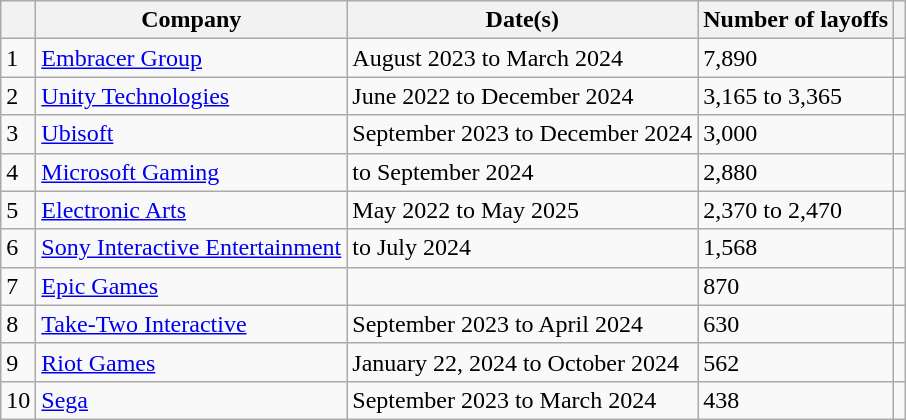<table class="wikitable sortable">
<tr>
<th></th>
<th>Company</th>
<th>Date(s)</th>
<th>Number of layoffs</th>
<th></th>
</tr>
<tr>
<td>1</td>
<td><a href='#'>Embracer Group</a></td>
<td>August 2023 to March 2024</td>
<td>7,890</td>
<td></td>
</tr>
<tr>
<td>2</td>
<td><a href='#'>Unity Technologies</a></td>
<td>June 2022 to December 2024</td>
<td>3,165 to 3,365</td>
<td></td>
</tr>
<tr>
<td>3</td>
<td><a href='#'>Ubisoft</a></td>
<td>September 2023 to December 2024</td>
<td>3,000</td>
<td></td>
</tr>
<tr>
<td>4</td>
<td><a href='#'>Microsoft Gaming</a></td>
<td> to September 2024</td>
<td>2,880</td>
<td></td>
</tr>
<tr>
<td>5</td>
<td><a href='#'>Electronic Arts</a></td>
<td>May 2022 to May 2025</td>
<td>2,370 to 2,470</td>
<td></td>
</tr>
<tr>
<td>6</td>
<td><a href='#'>Sony Interactive Entertainment</a></td>
<td> to July 2024</td>
<td>1,568</td>
<td></td>
</tr>
<tr>
<td>7</td>
<td><a href='#'>Epic Games</a></td>
<td></td>
<td>870</td>
<td></td>
</tr>
<tr>
<td>8</td>
<td><a href='#'>Take-Two Interactive</a></td>
<td>September 2023 to April 2024</td>
<td>630</td>
<td></td>
</tr>
<tr>
<td>9</td>
<td><a href='#'>Riot Games</a></td>
<td>January 22, 2024 to October 2024</td>
<td>562</td>
<td></td>
</tr>
<tr>
<td>10</td>
<td><a href='#'>Sega</a></td>
<td>September 2023 to March 2024</td>
<td>438</td>
<td></td>
</tr>
</table>
